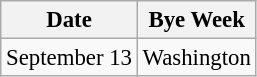<table class="wikitable" style="font-size:95%;">
<tr>
<th>Date</th>
<th>Bye Week</th>
</tr>
<tr>
<td>September 13</td>
<td>Washington</td>
</tr>
</table>
